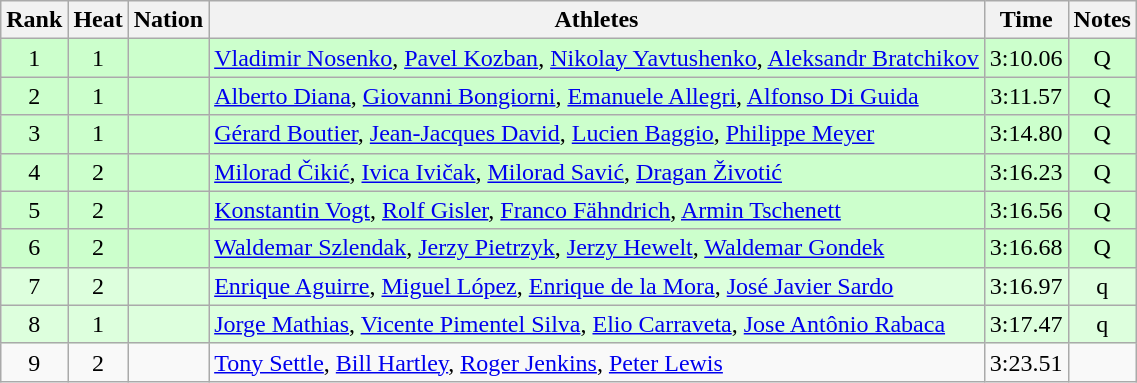<table class="wikitable sortable" style="text-align:center">
<tr>
<th>Rank</th>
<th>Heat</th>
<th>Nation</th>
<th>Athletes</th>
<th>Time</th>
<th>Notes</th>
</tr>
<tr bgcolor=ccffcc>
<td>1</td>
<td>1</td>
<td align=left></td>
<td align=left><a href='#'>Vladimir Nosenko</a>, <a href='#'>Pavel Kozban</a>, <a href='#'>Nikolay Yavtushenko</a>, <a href='#'>Aleksandr Bratchikov</a></td>
<td>3:10.06</td>
<td>Q</td>
</tr>
<tr bgcolor=ccffcc>
<td>2</td>
<td>1</td>
<td align=left></td>
<td align=left><a href='#'>Alberto Diana</a>, <a href='#'>Giovanni Bongiorni</a>, <a href='#'>Emanuele Allegri</a>, <a href='#'>Alfonso Di Guida</a></td>
<td>3:11.57</td>
<td>Q</td>
</tr>
<tr bgcolor=ccffcc>
<td>3</td>
<td>1</td>
<td align=left></td>
<td align=left><a href='#'>Gérard Boutier</a>, <a href='#'>Jean-Jacques David</a>, <a href='#'>Lucien Baggio</a>, <a href='#'>Philippe Meyer</a></td>
<td>3:14.80</td>
<td>Q</td>
</tr>
<tr bgcolor=ccffcc>
<td>4</td>
<td>2</td>
<td align=left></td>
<td align=left><a href='#'>Milorad Čikić</a>, <a href='#'>Ivica Ivičak</a>, <a href='#'>Milorad Savić</a>, <a href='#'>Dragan Životić</a></td>
<td>3:16.23</td>
<td>Q</td>
</tr>
<tr bgcolor=ccffcc>
<td>5</td>
<td>2</td>
<td align=left></td>
<td align=left><a href='#'>Konstantin Vogt</a>, <a href='#'>Rolf Gisler</a>, <a href='#'>Franco Fähndrich</a>, <a href='#'>Armin Tschenett</a></td>
<td>3:16.56</td>
<td>Q</td>
</tr>
<tr bgcolor=ccffcc>
<td>6</td>
<td>2</td>
<td align=left></td>
<td align=left><a href='#'>Waldemar Szlendak</a>, <a href='#'>Jerzy Pietrzyk</a>, <a href='#'>Jerzy Hewelt</a>, <a href='#'>Waldemar Gondek</a></td>
<td>3:16.68</td>
<td>Q</td>
</tr>
<tr bgcolor=ddffdd>
<td>7</td>
<td>2</td>
<td align=left></td>
<td align=left><a href='#'>Enrique Aguirre</a>, <a href='#'>Miguel López</a>, <a href='#'>Enrique de la Mora</a>, <a href='#'>José Javier Sardo</a></td>
<td>3:16.97</td>
<td>q</td>
</tr>
<tr bgcolor=ddffdd>
<td>8</td>
<td>1</td>
<td align=left></td>
<td align=left><a href='#'>Jorge Mathias</a>, <a href='#'>Vicente Pimentel Silva</a>, <a href='#'>Elio Carraveta</a>, <a href='#'>Jose Antônio Rabaca</a></td>
<td>3:17.47</td>
<td>q</td>
</tr>
<tr>
<td>9</td>
<td>2</td>
<td align=left></td>
<td align=left><a href='#'>Tony Settle</a>, <a href='#'>Bill Hartley</a>, <a href='#'>Roger Jenkins</a>, <a href='#'>Peter Lewis</a></td>
<td>3:23.51</td>
<td></td>
</tr>
</table>
